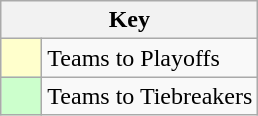<table class="wikitable" style="text-align: center;">
<tr>
<th colspan=2>Key</th>
</tr>
<tr>
<td style="background:#ffffcc; width:20px;"></td>
<td align=left>Teams to Playoffs</td>
</tr>
<tr>
<td style="background:#ccffcc; width:20px;"></td>
<td align=left>Teams to Tiebreakers</td>
</tr>
</table>
